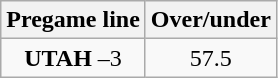<table class="wikitable">
<tr align="center">
<th style=>Pregame line</th>
<th style=>Over/under</th>
</tr>
<tr align="center">
<td><strong>UTAH</strong> –3</td>
<td>57.5</td>
</tr>
</table>
